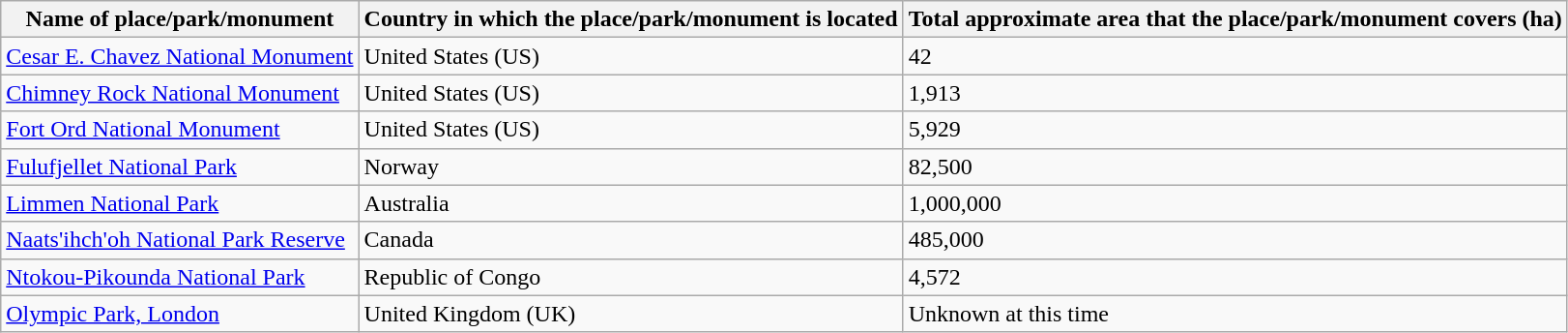<table class="wikitable sortable">
<tr>
<th>Name of place/park/monument</th>
<th>Country in which the place/park/monument is located</th>
<th data-sort-type="numeric">Total approximate area that the place/park/monument covers (ha)</th>
</tr>
<tr>
<td><a href='#'>Cesar E. Chavez National Monument</a></td>
<td>United States (US)</td>
<td>42</td>
</tr>
<tr>
<td><a href='#'>Chimney Rock National Monument</a></td>
<td>United States (US)</td>
<td>1,913</td>
</tr>
<tr>
<td><a href='#'>Fort Ord National Monument</a></td>
<td>United States (US)</td>
<td>5,929</td>
</tr>
<tr>
<td><a href='#'>Fulufjellet National Park</a></td>
<td>Norway</td>
<td>82,500</td>
</tr>
<tr>
<td><a href='#'>Limmen National Park</a></td>
<td>Australia</td>
<td>1,000,000</td>
</tr>
<tr>
<td><a href='#'>Naats'ihch'oh National Park Reserve</a></td>
<td>Canada</td>
<td>485,000</td>
</tr>
<tr>
<td><a href='#'>Ntokou-Pikounda National Park</a></td>
<td>Republic of Congo</td>
<td>4,572</td>
</tr>
<tr>
<td><a href='#'>Olympic Park, London</a></td>
<td>United Kingdom (UK)</td>
<td>Unknown at this time</td>
</tr>
</table>
